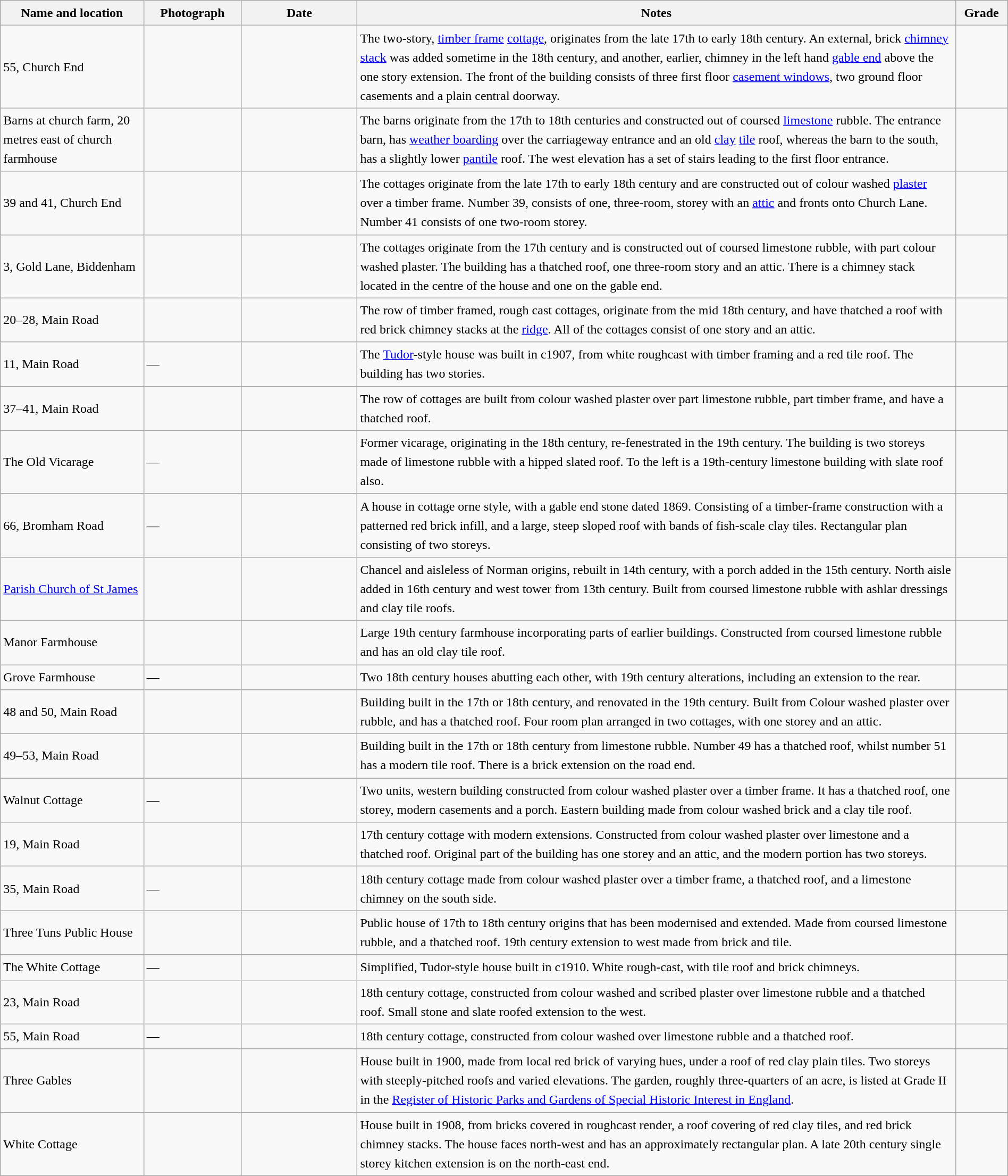<table class="wikitable sortable plainrowheaders" style="width:100%;border:0px;text-align:left;line-height:150%;">
<tr>
<th scope="col"  style="width:150px">Name and location</th>
<th scope="col"  style="width:100px" class="unsortable">Photograph</th>
<th scope="col"  style="width:120px">Date</th>
<th scope="col"  style="width:650px" class="unsortable">Notes</th>
<th scope="col"  style="width:50px">Grade</th>
</tr>
<tr>
<td>55, Church End<br><small></small></td>
<td></td>
<td align="center"></td>
<td>The two-story, <a href='#'>timber frame</a> <a href='#'>cottage</a>, originates from the late 17th to early 18th century. An external, brick <a href='#'>chimney stack</a> was added sometime in the 18th century, and another, earlier, chimney in the left hand <a href='#'>gable end</a> above the one story extension. The front of the building consists of three first floor <a href='#'>casement windows</a>, two ground floor casements and a plain central doorway.</td>
<td align="center" ></td>
</tr>
<tr>
<td>Barns at church farm, 20 metres east of church farmhouse<br><small></small></td>
<td></td>
<td align="center"></td>
<td>The barns originate from the 17th to 18th centuries and constructed out of coursed <a href='#'>limestone</a> rubble. The entrance barn, has <a href='#'>weather boarding</a> over the carriageway entrance and an old <a href='#'>clay</a> <a href='#'>tile</a> roof, whereas the barn to the south, has a slightly lower <a href='#'>pantile</a> roof. The west elevation has a set of stairs leading to the first floor entrance.</td>
<td align="center" ></td>
</tr>
<tr>
<td>39 and 41, Church End<br><small></small></td>
<td></td>
<td align="center"></td>
<td>The cottages originate from the late 17th to early 18th century and are constructed out of colour washed <a href='#'>plaster</a> over a timber frame. Number 39, consists of one, three-room, storey with an <a href='#'>attic</a> and fronts onto Church Lane. Number 41 consists of one two-room storey.</td>
<td align="center" ></td>
</tr>
<tr>
<td>3, Gold Lane, Biddenham<br><small></small></td>
<td></td>
<td align="center"></td>
<td>The cottages originate from the 17th century and is constructed out of coursed limestone rubble, with part colour washed plaster. The building has a thatched roof, one three-room story and an attic. There is a chimney stack located in the centre of the house and one on the gable end.</td>
<td align="center" ></td>
</tr>
<tr>
<td>20–28, Main Road<br><small></small></td>
<td></td>
<td align="center"></td>
<td>The row of timber framed, rough cast cottages, originate from the mid 18th century, and have thatched a roof with red brick chimney stacks at the <a href='#'>ridge</a>. All of the cottages consist of one story and an attic.</td>
<td align="center" ></td>
</tr>
<tr>
<td>11, Main Road<br><small></small></td>
<td>—</td>
<td align="center"></td>
<td>The <a href='#'>Tudor</a>-style house was built in c1907, from white roughcast with timber framing and a red tile roof. The building has two stories.</td>
<td align="center" ></td>
</tr>
<tr>
<td>37–41, Main Road<br><small></small></td>
<td></td>
<td align="center"></td>
<td>The row of cottages are built from colour washed plaster over part limestone rubble, part timber frame, and have a thatched roof.</td>
<td align="center" ></td>
</tr>
<tr>
<td>The Old Vicarage<br><small></small></td>
<td>—</td>
<td align="center"></td>
<td>Former vicarage, originating in the 18th century, re-fenestrated in the 19th century. The building is two storeys made of limestone rubble with a hipped slated roof. To the left is a 19th-century limestone building with slate roof also.</td>
<td align="center" ></td>
</tr>
<tr>
<td>66, Bromham Road<br><small></small></td>
<td>—</td>
<td align="center"></td>
<td>A house in cottage orne style, with a gable end stone dated 1869. Consisting of a timber-frame construction with a patterned red brick infill, and a large, steep sloped roof with bands of fish-scale clay tiles. Rectangular plan consisting of two storeys.</td>
<td align="center" ></td>
</tr>
<tr>
<td><a href='#'>Parish Church of St James</a><br><small></small></td>
<td></td>
<td align="center"></td>
<td>Chancel and aisleless of Norman origins, rebuilt in 14th century, with a porch added in the 15th century. North aisle added in 16th century and west tower from 13th century. Built from coursed limestone rubble with ashlar dressings and clay tile roofs.</td>
<td align="center" ></td>
</tr>
<tr>
<td>Manor Farmhouse<br><small></small></td>
<td></td>
<td align="center"></td>
<td>Large 19th century farmhouse incorporating parts of earlier buildings. Constructed from coursed limestone rubble and has an old clay tile roof.</td>
<td align="center" ></td>
</tr>
<tr>
<td>Grove Farmhouse<br><small></small></td>
<td>—</td>
<td align="center"></td>
<td>Two 18th century houses abutting each other, with 19th century alterations, including an extension to the rear.</td>
<td align="center" ></td>
</tr>
<tr>
<td>48 and 50, Main Road<br><small></small></td>
<td></td>
<td align="center"></td>
<td>Building built in the 17th or 18th century, and renovated in the 19th century. Built from Colour washed plaster over rubble, and has a thatched roof. Four room plan arranged in two cottages, with one storey and an attic.</td>
<td align="center" ></td>
</tr>
<tr>
<td>49–53, Main Road<br><small></small></td>
<td></td>
<td align="center"></td>
<td>Building built in the 17th or 18th century from limestone rubble. Number 49 has a thatched roof, whilst number 51 has a modern tile roof. There is a brick extension on the road end.</td>
<td align="center" ></td>
</tr>
<tr>
<td>Walnut Cottage<br><small></small></td>
<td>—</td>
<td align="center"></td>
<td>Two units, western building constructed from colour washed plaster over a timber frame. It has a thatched roof, one storey, modern casements and a porch. Eastern building made from colour washed brick and a clay tile roof.</td>
<td align="center" ></td>
</tr>
<tr>
<td>19, Main Road<br><small></small></td>
<td></td>
<td align="center"></td>
<td>17th century cottage with modern extensions. Constructed from colour washed plaster over limestone and a thatched roof. Original part of the building has one storey and an attic, and the modern portion has two storeys.</td>
<td align="center" ></td>
</tr>
<tr>
<td>35, Main Road<br><small></small></td>
<td>—</td>
<td align="center"></td>
<td>18th century cottage made from colour washed plaster over a timber frame, a thatched roof, and a limestone chimney on the south side.</td>
<td align="center" ></td>
</tr>
<tr>
<td>Three Tuns Public House<br><small></small></td>
<td></td>
<td align="center"></td>
<td>Public house of 17th to 18th century origins that has been modernised and extended. Made from coursed limestone rubble, and a thatched roof. 19th century extension to west made from brick and tile.</td>
<td align="center" ></td>
</tr>
<tr>
<td>The White Cottage<br><small></small></td>
<td>—</td>
<td align="center"></td>
<td>Simplified, Tudor-style house built in c1910. White rough-cast, with tile roof and brick chimneys.</td>
<td align="center" ></td>
</tr>
<tr>
<td>23, Main Road<br><small></small></td>
<td></td>
<td align="center"></td>
<td>18th century cottage, constructed from colour washed and scribed plaster over limestone rubble and a thatched roof. Small stone and slate roofed extension to the west.</td>
<td align="center" ></td>
</tr>
<tr>
<td>55, Main Road<br><small></small></td>
<td>—</td>
<td align="center"></td>
<td>18th century cottage, constructed from colour washed over limestone rubble and a thatched roof.</td>
<td align="center" ></td>
</tr>
<tr>
<td>Three Gables<br><small></small></td>
<td></td>
<td align="center"></td>
<td>House built in 1900, made from local red brick of varying hues, under a roof of red clay plain tiles. Two storeys with steeply-pitched roofs and varied elevations. The garden, roughly three-quarters of an acre, is listed at Grade II in the <a href='#'>Register of Historic Parks and Gardens of Special Historic Interest in England</a>.</td>
<td align="center" ></td>
</tr>
<tr>
<td>White Cottage<br><small></small></td>
<td></td>
<td align="center"></td>
<td>House built in 1908, from bricks covered in roughcast render, a roof covering of red clay tiles, and red brick chimney stacks. The house faces north-west and has an approximately rectangular plan. A late 20th century single storey kitchen extension is on the north-east end.</td>
<td align="center" ></td>
</tr>
</table>
